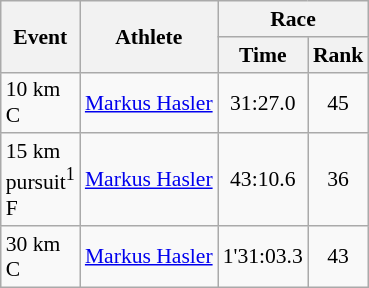<table class="wikitable" border="1" style="font-size:90%">
<tr>
<th rowspan=2>Event</th>
<th rowspan=2>Athlete</th>
<th colspan=2>Race</th>
</tr>
<tr>
<th>Time</th>
<th>Rank</th>
</tr>
<tr>
<td>10 km <br> C</td>
<td><a href='#'>Markus Hasler</a></td>
<td align=center>31:27.0</td>
<td align=center>45</td>
</tr>
<tr>
<td>15 km <br> pursuit<sup>1</sup> <br> F</td>
<td><a href='#'>Markus Hasler</a></td>
<td align=center>43:10.6</td>
<td align=center>36</td>
</tr>
<tr>
<td>30 km <br> C</td>
<td><a href='#'>Markus Hasler</a></td>
<td align=center>1'31:03.3</td>
<td align=center>43</td>
</tr>
</table>
